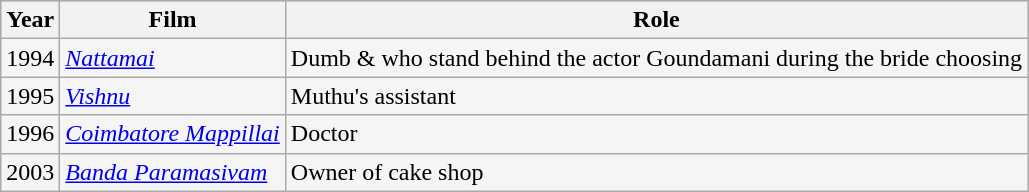<table class="wikitable sortable" style="background:#f5f5f5;">
<tr style="background:#B0C4DE;">
<th>Year</th>
<th>Film</th>
<th class=unsortable>Role</th>
</tr>
<tr>
<td>1994</td>
<td><em><a href='#'>Nattamai</a></em></td>
<td>Dumb & who stand behind the actor Goundamani during the bride choosing</td>
</tr>
<tr>
<td>1995</td>
<td><em><a href='#'>Vishnu</a></em></td>
<td>Muthu's assistant</td>
</tr>
<tr>
<td>1996</td>
<td><em><a href='#'>Coimbatore Mappillai</a></em></td>
<td>Doctor</td>
</tr>
<tr>
<td>2003</td>
<td><em><a href='#'>Banda Paramasivam</a></em></td>
<td>Owner of cake shop</td>
</tr>
</table>
